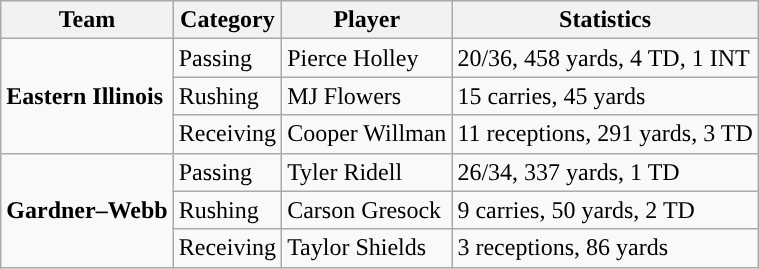<table class="wikitable" style="float: right;">
<tr>
<th>Team</th>
<th>Category</th>
<th>Player</th>
<th>Statistics</th>
</tr>
<tr>
<td rowspan=3><strong>Eastern Illinois</strong></td>
<td>Passing</td>
<td>Pierce Holley</td>
<td>20/36, 458 yards, 4 TD, 1 INT</td>
</tr>
<tr>
<td>Rushing</td>
<td>MJ Flowers</td>
<td>15 carries, 45 yards</td>
</tr>
<tr>
<td>Receiving</td>
<td>Cooper Willman</td>
<td>11 receptions, 291 yards, 3 TD</td>
</tr>
<tr>
<td rowspan=3><strong>Gardner–Webb</strong></td>
<td>Passing</td>
<td>Tyler Ridell</td>
<td>26/34, 337 yards, 1 TD</td>
</tr>
<tr>
<td>Rushing</td>
<td>Carson Gresock</td>
<td>9 carries, 50 yards, 2 TD</td>
</tr>
<tr>
<td>Receiving</td>
<td>Taylor Shields</td>
<td>3 receptions, 86 yards</td>
</tr>
</table>
